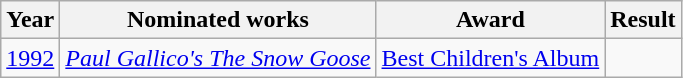<table class="wikitable">
<tr>
<th>Year</th>
<th>Nominated works</th>
<th>Award</th>
<th>Result</th>
</tr>
<tr>
<td><a href='#'>1992</a></td>
<td><em><a href='#'>Paul Gallico's The Snow Goose</a></em></td>
<td><a href='#'>Best Children's Album</a></td>
<td></td>
</tr>
</table>
